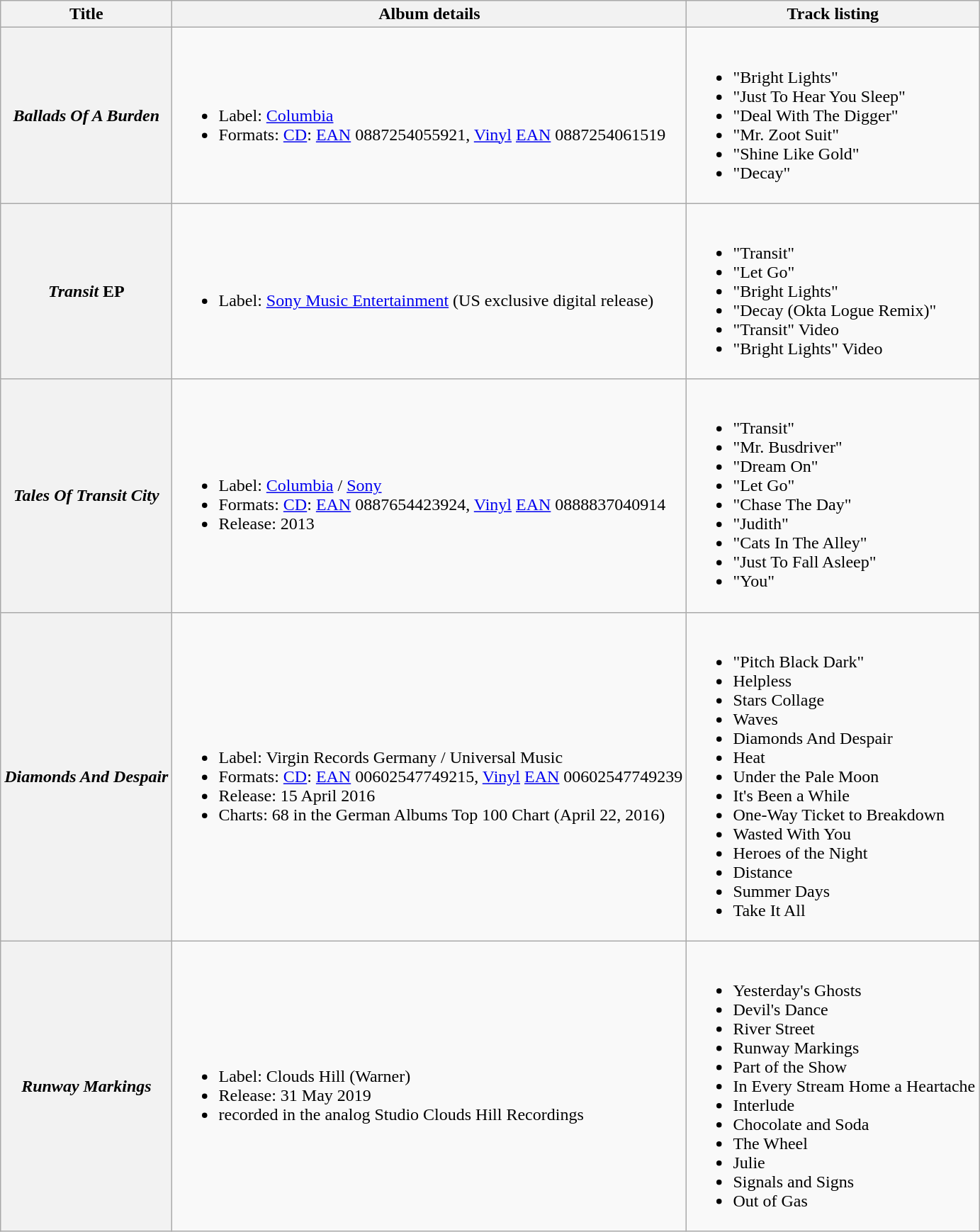<table class="wikitable">
<tr>
<th scope="col">Title</th>
<th scope="col">Album details</th>
<th scope="col">Track listing</th>
</tr>
<tr>
<th scope="row"><em>Ballads Of A Burden</em></th>
<td><br><ul><li>Label: <a href='#'>Columbia</a></li><li>Formats: <a href='#'>CD</a>: <a href='#'>EAN</a> 0887254055921, <a href='#'>Vinyl</a> <a href='#'>EAN</a> 0887254061519</li></ul></td>
<td><br><ul><li>"Bright Lights"</li><li>"Just To Hear You Sleep"</li><li>"Deal With The Digger"</li><li>"Mr. Zoot Suit"</li><li>"Shine Like Gold"</li><li>"Decay"</li></ul></td>
</tr>
<tr>
<th scope="row"><em>Transit</em> EP</th>
<td><br><ul><li>Label: <a href='#'>Sony Music Entertainment</a> (US exclusive digital release)</li></ul></td>
<td><br><ul><li>"Transit"</li><li>"Let Go"</li><li>"Bright Lights"</li><li>"Decay (Okta Logue Remix)"</li><li>"Transit" Video</li><li>"Bright Lights" Video</li></ul></td>
</tr>
<tr>
<th scope="row"><em>Tales Of Transit City</em></th>
<td><br><ul><li>Label: <a href='#'>Columbia</a> / <a href='#'>Sony</a></li><li>Formats: <a href='#'>CD</a>: <a href='#'>EAN</a> 0887654423924, <a href='#'>Vinyl</a> <a href='#'>EAN</a> 0888837040914</li><li>Release: 2013</li></ul></td>
<td><br><ul><li>"Transit"</li><li>"Mr. Busdriver"</li><li>"Dream On"</li><li>"Let Go"</li><li>"Chase The Day"</li><li>"Judith"</li><li>"Cats In The Alley"</li><li>"Just To Fall Asleep"</li><li>"You"</li></ul></td>
</tr>
<tr>
<th><em>Diamonds And Despair</em></th>
<td><br><ul><li>Label: Virgin Records Germany / Universal Music</li><li>Formats: <a href='#'>CD</a>: <a href='#'>EAN</a>  00602547749215, <a href='#'>Vinyl</a> <a href='#'>EAN</a>  00602547749239</li><li>Release: 15 April 2016</li><li>Charts: 68 in the German Albums Top 100 Chart (April 22, 2016)</li></ul></td>
<td><br><ul><li>"Pitch Black Dark"</li><li>Helpless</li><li>Stars Collage</li><li>Waves</li><li>Diamonds And Despair</li><li>Heat</li><li>Under the Pale Moon</li><li>It's Been a While</li><li>One-Way Ticket to Breakdown</li><li>Wasted With You</li><li>Heroes of the Night</li><li>Distance</li><li>Summer Days</li><li>Take It All</li></ul></td>
</tr>
<tr>
<th><em>Runway Markings</em></th>
<td><br><ul><li>Label: Clouds Hill (Warner)</li><li>Release: 31 May 2019</li><li>recorded in the analog Studio Clouds Hill Recordings</li></ul></td>
<td><br><ul><li>Yesterday's Ghosts</li><li>Devil's Dance</li><li>River Street</li><li>Runway Markings</li><li>Part of the Show</li><li>In Every Stream Home a Heartache</li><li>Interlude</li><li>Chocolate and Soda</li><li>The Wheel</li><li>Julie</li><li>Signals and Signs</li><li>Out of Gas</li></ul></td>
</tr>
</table>
